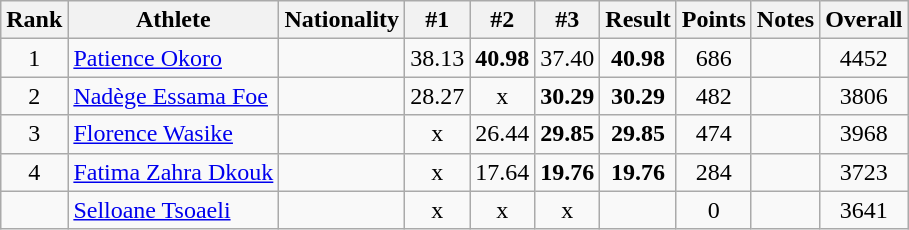<table class="wikitable sortable" style="text-align:center">
<tr>
<th>Rank</th>
<th>Athlete</th>
<th>Nationality</th>
<th>#1</th>
<th>#2</th>
<th>#3</th>
<th>Result</th>
<th>Points</th>
<th>Notes</th>
<th>Overall</th>
</tr>
<tr>
<td>1</td>
<td align=left><a href='#'>Patience Okoro</a></td>
<td align=left></td>
<td>38.13</td>
<td><strong>40.98</strong></td>
<td>37.40</td>
<td><strong>40.98</strong></td>
<td>686</td>
<td></td>
<td>4452</td>
</tr>
<tr>
<td>2</td>
<td align=left><a href='#'>Nadège Essama Foe</a></td>
<td align=left></td>
<td>28.27</td>
<td>x</td>
<td><strong>30.29</strong></td>
<td><strong>30.29</strong></td>
<td>482</td>
<td></td>
<td>3806</td>
</tr>
<tr>
<td>3</td>
<td align=left><a href='#'>Florence Wasike</a></td>
<td align=left></td>
<td>x</td>
<td>26.44</td>
<td><strong>29.85</strong></td>
<td><strong>29.85</strong></td>
<td>474</td>
<td></td>
<td>3968</td>
</tr>
<tr>
<td>4</td>
<td align=left><a href='#'>Fatima Zahra Dkouk</a></td>
<td align=left></td>
<td>x</td>
<td>17.64</td>
<td><strong>19.76</strong></td>
<td><strong>19.76</strong></td>
<td>284</td>
<td></td>
<td>3723</td>
</tr>
<tr>
<td></td>
<td align=left><a href='#'>Selloane Tsoaeli</a></td>
<td align=left></td>
<td>x</td>
<td>x</td>
<td>x</td>
<td><strong></strong></td>
<td>0</td>
<td></td>
<td>3641</td>
</tr>
</table>
